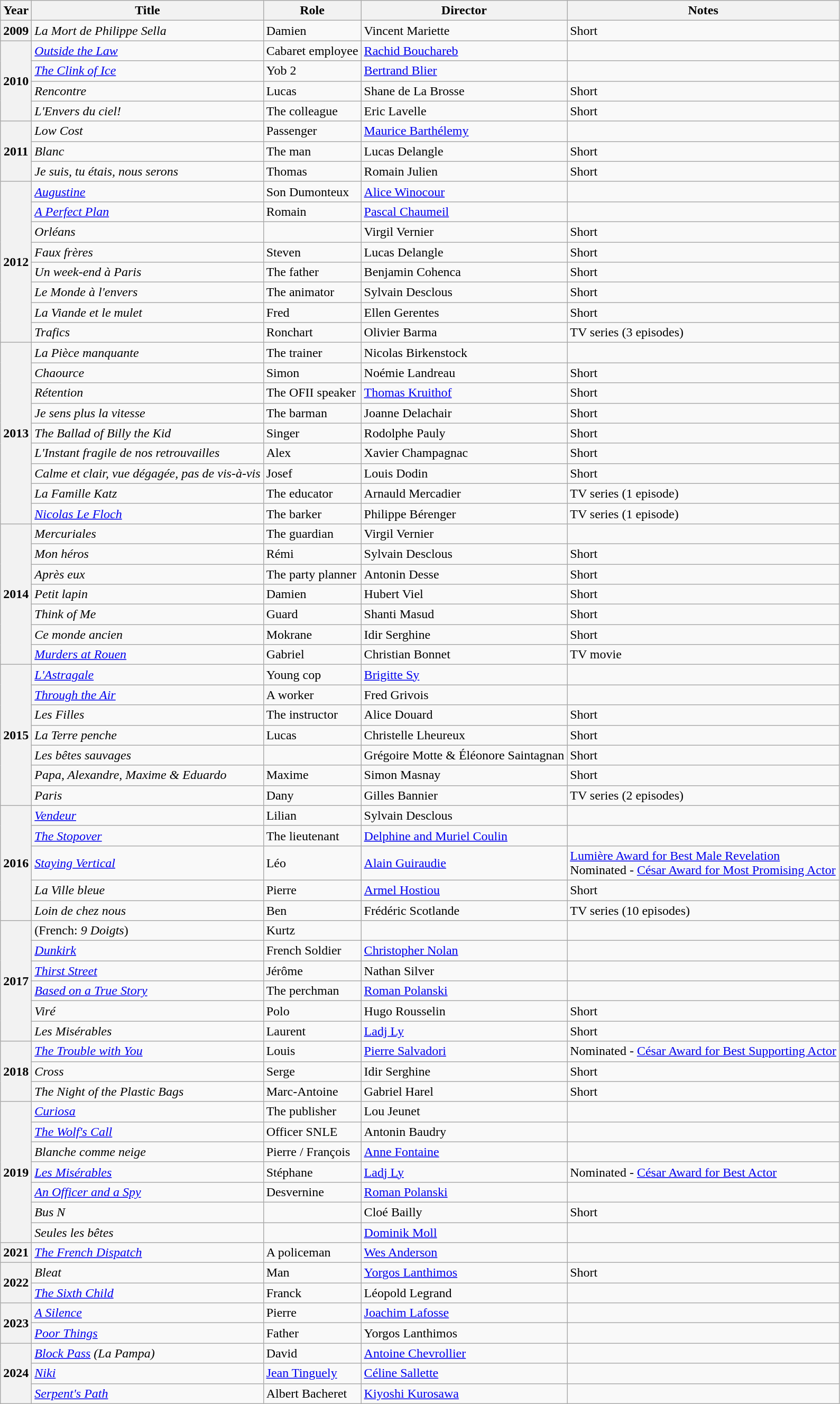<table class="wikitable sortable plainrowheaders">
<tr>
<th>Year</th>
<th>Title</th>
<th>Role</th>
<th>Director</th>
<th class="unsortable">Notes</th>
</tr>
<tr>
<th scope="row">2009</th>
<td><em>La Mort de Philippe Sella</em></td>
<td>Damien</td>
<td>Vincent Mariette</td>
<td>Short</td>
</tr>
<tr>
<th scope="row" rowspan=4>2010</th>
<td><em><a href='#'>Outside the Law</a></em></td>
<td>Cabaret employee</td>
<td><a href='#'>Rachid Bouchareb</a></td>
<td></td>
</tr>
<tr>
<td><em><a href='#'>The Clink of Ice</a></em></td>
<td>Yob 2</td>
<td><a href='#'>Bertrand Blier</a></td>
<td></td>
</tr>
<tr>
<td><em>Rencontre</em></td>
<td>Lucas</td>
<td>Shane de La Brosse</td>
<td>Short</td>
</tr>
<tr>
<td><em>L'Envers du ciel!</em></td>
<td>The colleague</td>
<td>Eric Lavelle</td>
<td>Short</td>
</tr>
<tr>
<th scope="row"  rowspan=3>2011</th>
<td><em>Low Cost</em></td>
<td>Passenger</td>
<td><a href='#'>Maurice Barthélemy</a></td>
<td></td>
</tr>
<tr>
<td><em>Blanc</em></td>
<td>The man</td>
<td>Lucas Delangle</td>
<td>Short</td>
</tr>
<tr>
<td><em>Je suis, tu étais, nous serons</em></td>
<td>Thomas</td>
<td>Romain Julien</td>
<td>Short</td>
</tr>
<tr>
<th scope="row" rowspan=8>2012</th>
<td><em><a href='#'>Augustine</a></em></td>
<td>Son Dumonteux</td>
<td><a href='#'>Alice Winocour</a></td>
<td></td>
</tr>
<tr>
<td><em><a href='#'>A Perfect Plan</a></em></td>
<td>Romain</td>
<td><a href='#'>Pascal Chaumeil</a></td>
<td></td>
</tr>
<tr>
<td><em>Orléans</em></td>
<td></td>
<td>Virgil Vernier</td>
<td>Short</td>
</tr>
<tr>
<td><em>Faux frères</em></td>
<td>Steven</td>
<td>Lucas Delangle</td>
<td>Short</td>
</tr>
<tr>
<td><em>Un week-end à Paris</em></td>
<td>The father</td>
<td>Benjamin Cohenca</td>
<td>Short</td>
</tr>
<tr>
<td><em>Le Monde à l'envers</em></td>
<td>The animator</td>
<td>Sylvain Desclous</td>
<td>Short</td>
</tr>
<tr>
<td><em>La Viande et le mulet</em></td>
<td>Fred</td>
<td>Ellen Gerentes</td>
<td>Short</td>
</tr>
<tr>
<td><em>Trafics</em></td>
<td>Ronchart</td>
<td>Olivier Barma</td>
<td>TV series (3 episodes)</td>
</tr>
<tr>
<th scope="row"  rowspan=9>2013</th>
<td><em>La Pièce manquante</em></td>
<td>The trainer</td>
<td>Nicolas Birkenstock</td>
<td></td>
</tr>
<tr>
<td><em>Chaource</em></td>
<td>Simon</td>
<td>Noémie Landreau</td>
<td>Short</td>
</tr>
<tr>
<td><em>Rétention</em></td>
<td>The OFII speaker</td>
<td><a href='#'>Thomas Kruithof</a></td>
<td>Short</td>
</tr>
<tr>
<td><em>Je sens plus la vitesse</em></td>
<td>The barman</td>
<td>Joanne Delachair</td>
<td>Short</td>
</tr>
<tr>
<td><em>The Ballad of Billy the Kid</em></td>
<td>Singer</td>
<td>Rodolphe Pauly</td>
<td>Short</td>
</tr>
<tr>
<td><em>L'Instant fragile de nos retrouvailles</em></td>
<td>Alex</td>
<td>Xavier Champagnac</td>
<td>Short</td>
</tr>
<tr>
<td><em>Calme et clair, vue dégagée, pas de vis-à-vis</em></td>
<td>Josef</td>
<td>Louis Dodin</td>
<td>Short</td>
</tr>
<tr>
<td><em>La Famille Katz</em></td>
<td>The educator</td>
<td>Arnauld Mercadier</td>
<td>TV series (1 episode)</td>
</tr>
<tr>
<td><em><a href='#'>Nicolas Le Floch</a></em></td>
<td>The barker</td>
<td>Philippe Bérenger</td>
<td>TV series (1 episode)</td>
</tr>
<tr>
<th scope="row"  rowspan=7>2014</th>
<td><em>Mercuriales</em></td>
<td>The guardian</td>
<td>Virgil Vernier</td>
<td></td>
</tr>
<tr>
<td><em>Mon héros</em></td>
<td>Rémi</td>
<td>Sylvain Desclous</td>
<td>Short</td>
</tr>
<tr>
<td><em>Après eux</em></td>
<td>The party planner</td>
<td>Antonin Desse</td>
<td>Short</td>
</tr>
<tr>
<td><em>Petit lapin</em></td>
<td>Damien</td>
<td>Hubert Viel</td>
<td>Short</td>
</tr>
<tr>
<td><em>Think of Me</em></td>
<td>Guard</td>
<td>Shanti Masud</td>
<td>Short</td>
</tr>
<tr>
<td><em>Ce monde ancien</em></td>
<td>Mokrane</td>
<td>Idir Serghine</td>
<td>Short</td>
</tr>
<tr>
<td><em><a href='#'>Murders at Rouen</a></em></td>
<td>Gabriel</td>
<td>Christian Bonnet</td>
<td>TV movie</td>
</tr>
<tr>
<th scope="row" rowspan=7>2015</th>
<td><em><a href='#'>L'Astragale</a></em></td>
<td>Young cop</td>
<td><a href='#'>Brigitte Sy</a></td>
<td></td>
</tr>
<tr>
<td><em><a href='#'>Through the Air</a></em></td>
<td>A worker</td>
<td>Fred Grivois</td>
<td></td>
</tr>
<tr>
<td><em>Les Filles</em></td>
<td>The instructor</td>
<td>Alice Douard</td>
<td>Short</td>
</tr>
<tr>
<td><em>La Terre penche</em></td>
<td>Lucas</td>
<td>Christelle Lheureux</td>
<td>Short</td>
</tr>
<tr>
<td><em>Les bêtes sauvages</em></td>
<td></td>
<td>Grégoire Motte & Éléonore Saintagnan</td>
<td>Short</td>
</tr>
<tr>
<td><em>Papa, Alexandre, Maxime & Eduardo</em></td>
<td>Maxime</td>
<td>Simon Masnay</td>
<td>Short</td>
</tr>
<tr>
<td><em>Paris</em></td>
<td>Dany</td>
<td>Gilles Bannier</td>
<td>TV series (2 episodes)</td>
</tr>
<tr>
<th scope="row"  rowspan=5>2016</th>
<td><em><a href='#'>Vendeur</a></em></td>
<td>Lilian</td>
<td>Sylvain Desclous</td>
<td></td>
</tr>
<tr>
<td><em><a href='#'>The Stopover</a></em></td>
<td>The lieutenant</td>
<td><a href='#'>Delphine and Muriel Coulin</a></td>
<td></td>
</tr>
<tr>
<td><em><a href='#'>Staying Vertical</a></em></td>
<td>Léo</td>
<td><a href='#'>Alain Guiraudie</a></td>
<td><a href='#'>Lumière Award for Best Male Revelation</a><br>Nominated - <a href='#'>César Award for Most Promising Actor</a></td>
</tr>
<tr>
<td><em>La Ville bleue</em></td>
<td>Pierre</td>
<td><a href='#'>Armel Hostiou</a></td>
<td>Short</td>
</tr>
<tr>
<td><em>Loin de chez nous</em></td>
<td>Ben</td>
<td>Frédéric Scotlande</td>
<td>TV series (10 episodes)</td>
</tr>
<tr>
<th scope="row"  rowspan=6>2017</th>
<td> (French: <em>9 Doigts</em>)</td>
<td>Kurtz</td>
<td></td>
<td></td>
</tr>
<tr>
<td><em><a href='#'>Dunkirk</a></em></td>
<td>French Soldier</td>
<td><a href='#'>Christopher Nolan</a></td>
<td></td>
</tr>
<tr>
<td><em><a href='#'>Thirst Street</a></em></td>
<td>Jérôme</td>
<td>Nathan Silver</td>
<td></td>
</tr>
<tr>
<td><em><a href='#'>Based on a True Story</a></em></td>
<td>The perchman</td>
<td><a href='#'>Roman Polanski</a></td>
<td></td>
</tr>
<tr>
<td><em>Viré</em></td>
<td>Polo</td>
<td>Hugo Rousselin</td>
<td>Short</td>
</tr>
<tr>
<td><em>Les Misérables</em></td>
<td>Laurent</td>
<td><a href='#'>Ladj Ly</a></td>
<td>Short</td>
</tr>
<tr>
<th scope="row"  rowspan=3>2018</th>
<td><em><a href='#'>The Trouble with You</a></em></td>
<td>Louis</td>
<td><a href='#'>Pierre Salvadori</a></td>
<td>Nominated - <a href='#'>César Award for Best Supporting Actor</a></td>
</tr>
<tr>
<td><em>Cross</em></td>
<td>Serge</td>
<td>Idir Serghine</td>
<td>Short</td>
</tr>
<tr>
<td><em>The Night of the Plastic Bags</em></td>
<td>Marc-Antoine</td>
<td>Gabriel Harel</td>
<td>Short</td>
</tr>
<tr>
<th scope="row" rowspan=7>2019</th>
<td><em><a href='#'>Curiosa</a></em></td>
<td>The publisher</td>
<td>Lou Jeunet</td>
<td></td>
</tr>
<tr>
<td><em><a href='#'>The Wolf's Call</a></em></td>
<td>Officer SNLE</td>
<td>Antonin Baudry</td>
<td></td>
</tr>
<tr>
<td><em>Blanche comme neige</em></td>
<td>Pierre / François</td>
<td><a href='#'>Anne Fontaine</a></td>
<td></td>
</tr>
<tr>
<td><em><a href='#'>Les Misérables</a></em></td>
<td>Stéphane</td>
<td><a href='#'>Ladj Ly</a></td>
<td>Nominated - <a href='#'>César Award for Best Actor</a></td>
</tr>
<tr>
<td><em><a href='#'>An Officer and a Spy</a></em></td>
<td>Desvernine</td>
<td><a href='#'>Roman Polanski</a></td>
<td></td>
</tr>
<tr>
<td><em>Bus N</em></td>
<td></td>
<td>Cloé Bailly</td>
<td>Short</td>
</tr>
<tr>
<td><em>Seules les bêtes</em></td>
<td></td>
<td><a href='#'>Dominik Moll</a></td>
<td></td>
</tr>
<tr>
<th scope="row">2021</th>
<td><em><a href='#'>The French Dispatch</a></em></td>
<td>A policeman</td>
<td><a href='#'>Wes Anderson</a></td>
<td></td>
</tr>
<tr>
<th scope="row"  rowspan="2">2022</th>
<td><em>Bleat</em></td>
<td>Man</td>
<td><a href='#'>Yorgos Lanthimos</a></td>
<td>Short</td>
</tr>
<tr>
<td><em><a href='#'>The Sixth Child</a></em></td>
<td>Franck</td>
<td>Léopold Legrand</td>
<td></td>
</tr>
<tr>
<th scope="row"  rowspan="2">2023</th>
<td><em><a href='#'>A Silence</a></em></td>
<td>Pierre</td>
<td><a href='#'>Joachim Lafosse</a></td>
</tr>
<tr>
<td><em><a href='#'>Poor Things</a></em></td>
<td>Father</td>
<td>Yorgos Lanthimos</td>
<td></td>
</tr>
<tr>
<th scope="row" rowspan=3>2024</th>
<td><em><a href='#'>Block Pass</a> (La Pampa)</em></td>
<td>David</td>
<td><a href='#'>Antoine Chevrollier</a></td>
<td></td>
</tr>
<tr>
<td><em><a href='#'>Niki</a></em></td>
<td><a href='#'>Jean Tinguely</a></td>
<td><a href='#'>Céline Sallette</a></td>
<td></td>
</tr>
<tr>
<td><em><a href='#'>Serpent's Path</a></em></td>
<td>Albert Bacheret</td>
<td><a href='#'>Kiyoshi Kurosawa</a></td>
<td></td>
</tr>
</table>
